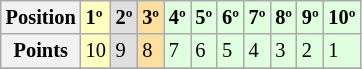<table class="wikitable sortable" style="font-size:85%">
<tr>
<th>Position</th>
<td style="background-color:#ffffbf"><strong>1º</strong></td>
<td style="background-color:#dfdfdf"><strong>2º</strong></td>
<td style="background-color:#ffdf9f"><strong>3º</strong></td>
<td style="background-color:#dfffdf"><strong>4º</strong></td>
<td style="background-color:#dfffdf"><strong>5º</strong></td>
<td style="background-color:#dfffdf"><strong>6º</strong></td>
<td style="background-color:#dfffdf"><strong>7º</strong></td>
<td style="background-color:#dfffdf"><strong>8º</strong></td>
<td style="background-color:#dfffdf"><strong>9º</strong></td>
<td style="background-color:#dfffdf"><strong>10º</strong></td>
</tr>
<tr>
<th>Points</th>
<td style="background-color:#ffffbf">10</td>
<td style="background-color:#dfdfdf">9</td>
<td style="background-color:#ffdf9f">8</td>
<td style="background-color:#dfffdf">7</td>
<td style="background-color:#dfffdf">6</td>
<td style="background-color:#dfffdf">5</td>
<td style="background-color:#dfffdf">4</td>
<td style="background-color:#dfffdf">3</td>
<td style="background-color:#dfffdf">2</td>
<td style="background-color:#dfffdf">1</td>
</tr>
<tr>
</tr>
</table>
